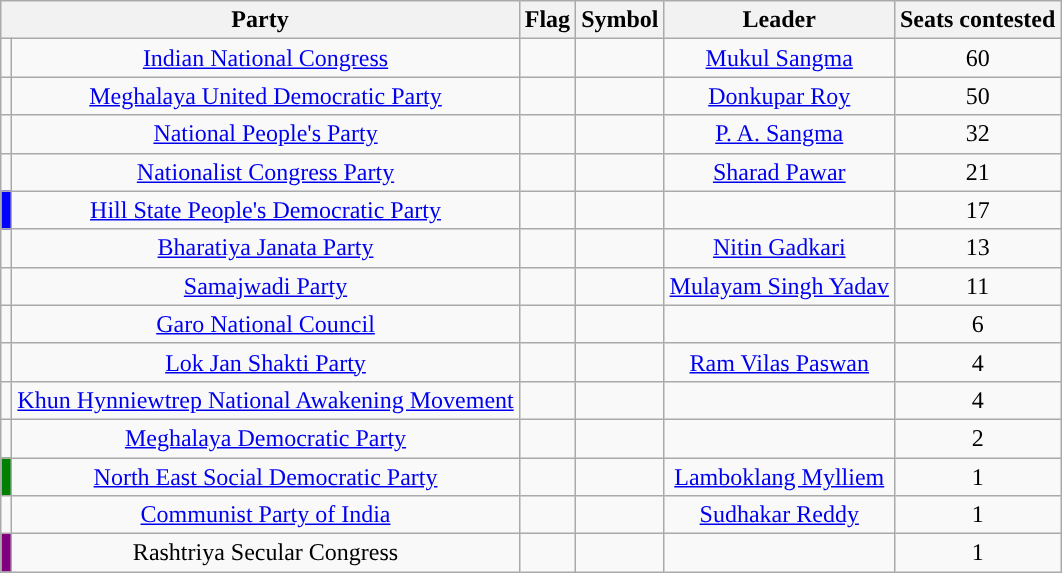<table class="wikitable" style="text-align:center;">
<tr>
<th colspan="2">Party</th>
<th>Flag</th>
<th>Symbol</th>
<th>Leader</th>
<th>Seats contested</th>
</tr>
<tr>
<td></td>
<td><a href='#'>Indian National Congress</a></td>
<td></td>
<td></td>
<td><a href='#'>Mukul Sangma</a></td>
<td>60</td>
</tr>
<tr>
<td></td>
<td><a href='#'>Meghalaya United Democratic Party</a></td>
<td></td>
<td></td>
<td><a href='#'>Donkupar Roy</a></td>
<td>50</td>
</tr>
<tr>
<td></td>
<td><a href='#'>National People's Party</a></td>
<td></td>
<td></td>
<td><a href='#'>P. A. Sangma</a></td>
<td>32</td>
</tr>
<tr>
<td></td>
<td><a href='#'>Nationalist Congress Party</a></td>
<td></td>
<td></td>
<td><a href='#'>Sharad Pawar</a></td>
<td>21</td>
</tr>
<tr>
<td style="background-color: blue;"></td>
<td><a href='#'>Hill State People's Democratic Party</a></td>
<td></td>
<td></td>
<td></td>
<td>17</td>
</tr>
<tr>
<td></td>
<td><a href='#'>Bharatiya Janata Party</a></td>
<td></td>
<td></td>
<td><a href='#'>Nitin Gadkari</a></td>
<td>13</td>
</tr>
<tr>
<td></td>
<td><a href='#'>Samajwadi Party</a></td>
<td></td>
<td></td>
<td><a href='#'>Mulayam Singh Yadav</a></td>
<td>11</td>
</tr>
<tr>
<td></td>
<td><a href='#'>Garo National Council</a></td>
<td></td>
<td></td>
<td></td>
<td>6</td>
</tr>
<tr>
<td></td>
<td><a href='#'>Lok Jan Shakti Party</a></td>
<td></td>
<td></td>
<td><a href='#'>Ram Vilas Paswan</a></td>
<td>4</td>
</tr>
<tr>
<td></td>
<td><a href='#'>Khun Hynniewtrep National Awakening Movement</a></td>
<td></td>
<td></td>
<td></td>
<td>4</td>
</tr>
<tr>
<td></td>
<td><a href='#'>Meghalaya Democratic Party</a></td>
<td></td>
<td></td>
<td></td>
<td>2</td>
</tr>
<tr>
<td style="background-color: green;"></td>
<td><a href='#'>North East Social Democratic Party</a></td>
<td></td>
<td></td>
<td><a href='#'>Lamboklang Mylliem</a></td>
<td>1</td>
</tr>
<tr>
<td></td>
<td><a href='#'>Communist Party of India</a></td>
<td></td>
<td></td>
<td><a href='#'>Sudhakar Reddy</a></td>
<td>1</td>
</tr>
<tr>
<td style="background-color: purple;"></td>
<td>Rashtriya Secular Congress</td>
<td></td>
<td></td>
<td></td>
<td>1</td>
</tr>
</table>
